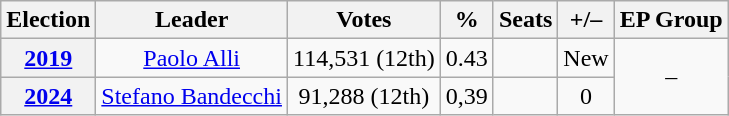<table class="wikitable" style="text-align:center">
<tr>
<th>Election</th>
<th>Leader</th>
<th>Votes</th>
<th>%</th>
<th>Seats</th>
<th>+/–</th>
<th>EP Group</th>
</tr>
<tr>
<th><a href='#'>2019</a></th>
<td><a href='#'>Paolo Alli</a></td>
<td>114,531 (12th)</td>
<td>0.43</td>
<td></td>
<td>New</td>
<td rowspan="2">–</td>
</tr>
<tr>
<th><a href='#'>2024</a></th>
<td><a href='#'>Stefano Bandecchi</a></td>
<td>91,288 (12th)</td>
<td>0,39</td>
<td></td>
<td> 0</td>
</tr>
</table>
